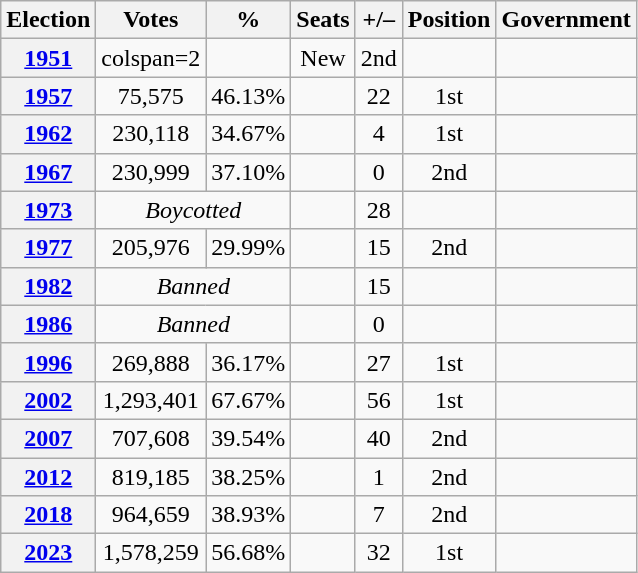<table class="wikitable" style="text-align:center">
<tr>
<th>Election</th>
<th>Votes</th>
<th>%</th>
<th>Seats</th>
<th>+/–</th>
<th>Position</th>
<th>Government</th>
</tr>
<tr>
<th><a href='#'>1951</a></th>
<td>colspan=2 </td>
<td></td>
<td>New</td>
<td> 2nd</td>
<td></td>
</tr>
<tr>
<th><a href='#'>1957</a></th>
<td>75,575</td>
<td>46.13%</td>
<td></td>
<td> 22</td>
<td> 1st</td>
<td></td>
</tr>
<tr>
<th><a href='#'>1962</a></th>
<td>230,118</td>
<td>34.67%</td>
<td></td>
<td> 4</td>
<td> 1st</td>
<td></td>
</tr>
<tr>
<th><a href='#'>1967</a></th>
<td>230,999</td>
<td>37.10%</td>
<td></td>
<td> 0</td>
<td> 2nd</td>
<td></td>
</tr>
<tr>
<th><a href='#'>1973</a></th>
<td colspan="2"><em>Boycotted</em></td>
<td></td>
<td> 28</td>
<td></td>
<td></td>
</tr>
<tr>
<th><a href='#'>1977</a></th>
<td>205,976</td>
<td>29.99%</td>
<td></td>
<td> 15</td>
<td> 2nd</td>
<td></td>
</tr>
<tr>
<th><a href='#'>1982</a></th>
<td colspan="2"><em>Banned</em></td>
<td></td>
<td> 15</td>
<td></td>
<td></td>
</tr>
<tr>
<th><a href='#'>1986</a></th>
<td colspan=2><em>Banned</em></td>
<td></td>
<td> 0</td>
<td></td>
<td></td>
</tr>
<tr>
<th><a href='#'>1996</a></th>
<td>269,888</td>
<td>36.17%</td>
<td></td>
<td> 27</td>
<td> 1st</td>
<td></td>
</tr>
<tr>
<th><a href='#'>2002</a></th>
<td>1,293,401</td>
<td>67.67%</td>
<td></td>
<td> 56</td>
<td> 1st</td>
<td></td>
</tr>
<tr>
<th><a href='#'>2007</a></th>
<td>707,608</td>
<td>39.54%</td>
<td></td>
<td> 40</td>
<td> 2nd</td>
<td></td>
</tr>
<tr>
<th><a href='#'>2012</a></th>
<td>819,185</td>
<td>38.25%</td>
<td></td>
<td> 1</td>
<td> 2nd</td>
<td></td>
</tr>
<tr>
<th><a href='#'>2018</a></th>
<td>964,659</td>
<td>38.93%</td>
<td></td>
<td> 7</td>
<td> 2nd</td>
<td></td>
</tr>
<tr>
<th><a href='#'>2023</a></th>
<td>1,578,259</td>
<td>56.68%</td>
<td></td>
<td> 32</td>
<td> 1st</td>
<td></td>
</tr>
</table>
